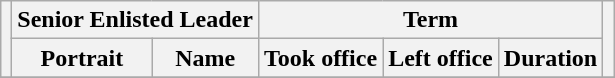<table class="wikitable" style="text-align:center;">
<tr>
<th rowspan=2></th>
<th colspan=2>Senior Enlisted Leader</th>
<th colspan=3>Term</th>
<th rowspan=2></th>
</tr>
<tr>
<th>Portrait</th>
<th>Name</th>
<th>Took office</th>
<th>Left office</th>
<th>Duration</th>
</tr>
<tr>
</tr>
</table>
